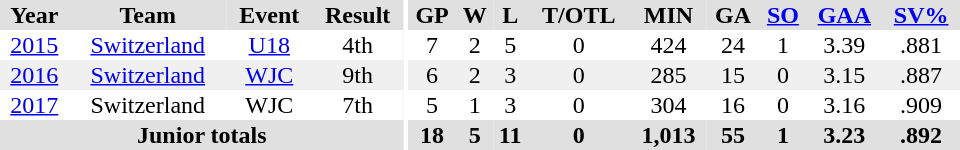<table border="0" cellpadding="1" cellspacing="0" ID="Table3" style="text-align:center; width:40em">
<tr ALIGN="center" bgcolor="#e0e0e0">
<th>Year</th>
<th>Team</th>
<th>Event</th>
<th>Result</th>
<th rowspan="99" bgcolor="#ffffff"></th>
<th>GP</th>
<th>W</th>
<th>L</th>
<th>T/OTL</th>
<th>MIN</th>
<th>GA</th>
<th><a href='#'>SO</a></th>
<th><a href='#'>GAA</a></th>
<th><a href='#'>SV%</a></th>
</tr>
<tr>
<td><a href='#'>2015</a></td>
<td><a href='#'>Switzerland</a></td>
<td><a href='#'>U18</a></td>
<td>4th</td>
<td>7</td>
<td>2</td>
<td>5</td>
<td>0</td>
<td>424</td>
<td>24</td>
<td>1</td>
<td>3.39</td>
<td>.881</td>
</tr>
<tr bgcolor="#f0f0f0">
<td><a href='#'>2016</a></td>
<td><a href='#'>Switzerland</a></td>
<td><a href='#'>WJC</a></td>
<td>9th</td>
<td>6</td>
<td>2</td>
<td>3</td>
<td>0</td>
<td>285</td>
<td>15</td>
<td>0</td>
<td>3.15</td>
<td>.887</td>
</tr>
<tr>
<td><a href='#'>2017</a></td>
<td>Switzerland</td>
<td>WJC</td>
<td>7th</td>
<td>5</td>
<td>1</td>
<td>3</td>
<td>0</td>
<td>304</td>
<td>16</td>
<td>0</td>
<td>3.16</td>
<td>.909</td>
</tr>
<tr bgcolor="#e0e0e0">
<th colspan="4" align="center">Junior totals</th>
<th>18</th>
<th>5</th>
<th>11</th>
<th>0</th>
<th>1,013</th>
<th>55</th>
<th>1</th>
<th>3.23</th>
<th>.892</th>
</tr>
</table>
